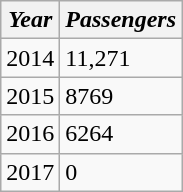<table class="wikitable">
<tr>
<th><em>Year</em></th>
<th><em>Passengers</em></th>
</tr>
<tr>
<td>2014</td>
<td>11,271</td>
</tr>
<tr>
<td>2015</td>
<td>8769</td>
</tr>
<tr>
<td>2016</td>
<td>6264</td>
</tr>
<tr>
<td>2017</td>
<td>0</td>
</tr>
</table>
